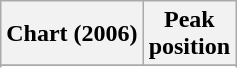<table class="wikitable sortable plainrowheaders">
<tr>
<th scope="col">Chart (2006)</th>
<th scope="col">Peak<br>position</th>
</tr>
<tr>
</tr>
<tr>
</tr>
</table>
